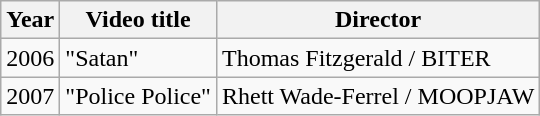<table class="wikitable">
<tr>
<th>Year</th>
<th>Video title</th>
<th>Director</th>
</tr>
<tr style="vertical-align:middle;">
<td>2006</td>
<td>"Satan"</td>
<td>Thomas Fitzgerald / BITER</td>
</tr>
<tr>
<td>2007</td>
<td>"Police Police"</td>
<td>Rhett Wade-Ferrel / MOOPJAW</td>
</tr>
</table>
